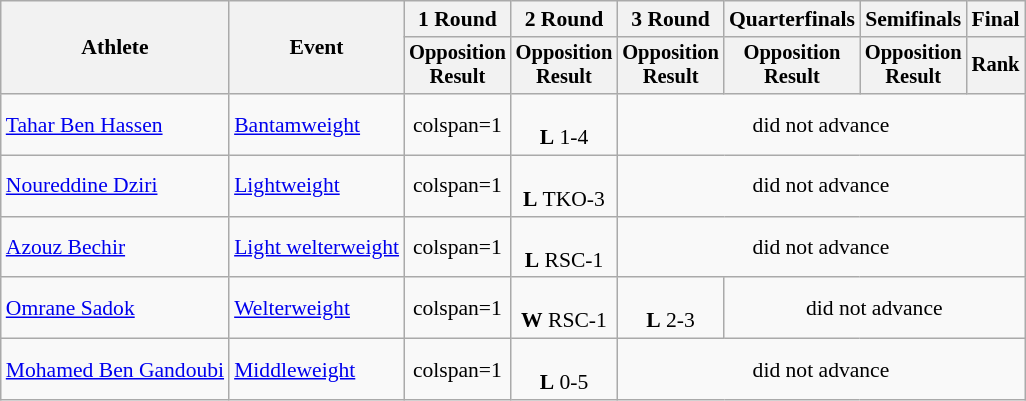<table class="wikitable" style="font-size:90%">
<tr>
<th rowspan="2">Athlete</th>
<th rowspan="2">Event</th>
<th>1 Round</th>
<th>2 Round</th>
<th>3 Round</th>
<th>Quarterfinals</th>
<th>Semifinals</th>
<th colspan=2>Final</th>
</tr>
<tr style="font-size:95%">
<th>Opposition<br>Result</th>
<th>Opposition<br>Result</th>
<th>Opposition<br>Result</th>
<th>Opposition<br>Result</th>
<th>Opposition<br>Result</th>
<th colspan=2>Rank</th>
</tr>
<tr align=center>
<td align=left><a href='#'>Tahar Ben Hassen</a></td>
<td align=left><a href='#'>Bantamweight</a></td>
<td>colspan=1 </td>
<td><br><strong>L</strong> 1-4</td>
<td colspan=5>did not advance</td>
</tr>
<tr align=center>
<td align=left><a href='#'>Noureddine Dziri</a></td>
<td align=left><a href='#'>Lightweight</a></td>
<td>colspan=1 </td>
<td><br><strong>L</strong> TKO-3</td>
<td colspan=5>did not advance</td>
</tr>
<tr align=center>
<td align=left><a href='#'>Azouz Bechir</a></td>
<td align=left><a href='#'>Light welterweight</a></td>
<td>colspan=1 </td>
<td><br><strong>L</strong> RSC-1</td>
<td colspan=5>did not advance</td>
</tr>
<tr align=center>
<td align=left><a href='#'>Omrane Sadok</a></td>
<td align=left><a href='#'>Welterweight</a></td>
<td>colspan=1 </td>
<td><br><strong>W</strong> RSC-1</td>
<td><br><strong>L</strong> 2-3</td>
<td colspan=5>did not advance</td>
</tr>
<tr align=center>
<td align=left><a href='#'>Mohamed Ben Gandoubi</a></td>
<td align=left><a href='#'>Middleweight</a></td>
<td>colspan=1 </td>
<td><br><strong>L</strong> 0-5</td>
<td colspan=5>did not advance</td>
</tr>
</table>
